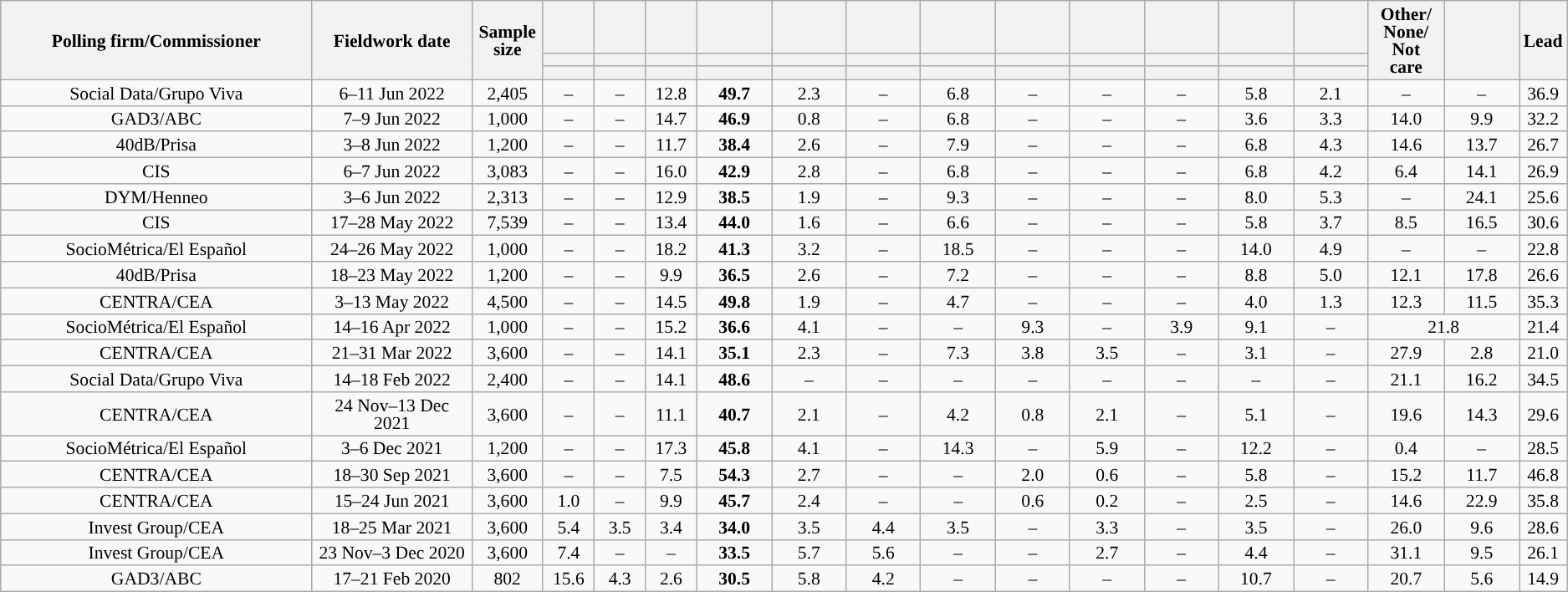<table class="wikitable collapsible collapsed" style="text-align:center; font-size:90%; line-height:14px;">
<tr style="height:42px;">
<th style="width:250px;" rowspan="3">Polling firm/Commissioner</th>
<th style="width:125px;" rowspan="3">Fieldwork date</th>
<th style="width:50px;" rowspan="3">Sample size</th>
<th style="width:35px;"></th>
<th style="width:35px;"></th>
<th style="width:35px;"></th>
<th style="width:55px;"></th>
<th style="width:55px;"></th>
<th style="width:55px;"></th>
<th style="width:55px;"></th>
<th style="width:55px;"></th>
<th style="width:55px;"></th>
<th style="width:55px;"></th>
<th style="width:55px;"></th>
<th style="width:55px;"></th>
<th style="width:55px;" rowspan="3">Other/<br>None/<br>Not<br>care</th>
<th style="width:55px;" rowspan="3"></th>
<th style="width:30px;" rowspan="3">Lead</th>
</tr>
<tr>
<th style="color:inherit;background:"></th>
<th style="color:inherit;background:"></th>
<th style="color:inherit;background:"></th>
<th style="color:inherit;background:"></th>
<th style="color:inherit;background:"></th>
<th style="color:inherit;background:"></th>
<th style="color:inherit;background:"></th>
<th style="color:inherit;background:"></th>
<th style="color:inherit;background:"></th>
<th style="color:inherit;background:"></th>
<th style="color:inherit;background:"></th>
<th style="color:inherit;background:"></th>
</tr>
<tr>
<th></th>
<th></th>
<th></th>
<th></th>
<th></th>
<th></th>
<th></th>
<th></th>
<th></th>
<th></th>
<th></th>
<th></th>
</tr>
<tr>
<td>Social Data/Grupo Viva</td>
<td>6–11 Jun 2022</td>
<td>2,405</td>
<td>–</td>
<td>–</td>
<td>12.8</td>
<td><strong>49.7</strong></td>
<td>2.3</td>
<td>–</td>
<td>6.8</td>
<td>–</td>
<td>–</td>
<td>–</td>
<td>5.8</td>
<td>2.1</td>
<td>–</td>
<td>–</td>
<td style="background:">36.9</td>
</tr>
<tr>
<td>GAD3/ABC</td>
<td>7–9 Jun 2022</td>
<td>1,000</td>
<td>–</td>
<td>–</td>
<td>14.7</td>
<td><strong>46.9</strong></td>
<td>0.8</td>
<td>–</td>
<td>6.8</td>
<td>–</td>
<td>–</td>
<td>–</td>
<td>3.6</td>
<td>3.3</td>
<td>14.0</td>
<td>9.9</td>
<td style="background:">32.2</td>
</tr>
<tr>
<td>40dB/Prisa</td>
<td>3–8 Jun 2022</td>
<td>1,200</td>
<td>–</td>
<td>–</td>
<td>11.7</td>
<td><strong>38.4</strong></td>
<td>2.6</td>
<td>–</td>
<td>7.9</td>
<td>–</td>
<td>–</td>
<td>–</td>
<td>6.8</td>
<td>4.3</td>
<td>14.6</td>
<td>13.7</td>
<td style="background:">26.7</td>
</tr>
<tr>
<td>CIS</td>
<td>6–7 Jun 2022</td>
<td>3,083</td>
<td>–</td>
<td>–</td>
<td>16.0</td>
<td><strong>42.9</strong></td>
<td>2.8</td>
<td>–</td>
<td>6.8</td>
<td>–</td>
<td>–</td>
<td>–</td>
<td>6.8</td>
<td>4.2</td>
<td>6.4</td>
<td>14.1</td>
<td style="background:">26.9</td>
</tr>
<tr>
<td>DYM/Henneo</td>
<td>3–6 Jun 2022</td>
<td>2,313</td>
<td>–</td>
<td>–</td>
<td>12.9</td>
<td><strong>38.5</strong></td>
<td>1.9</td>
<td>–</td>
<td>9.3</td>
<td>–</td>
<td>–</td>
<td>–</td>
<td>8.0</td>
<td>5.3</td>
<td>–</td>
<td>24.1</td>
<td style="background:">25.6</td>
</tr>
<tr>
<td>CIS</td>
<td>17–28 May 2022</td>
<td>7,539</td>
<td>–</td>
<td>–</td>
<td>13.4</td>
<td><strong>44.0</strong></td>
<td>1.6</td>
<td>–</td>
<td>6.6</td>
<td>–</td>
<td>–</td>
<td>–</td>
<td>5.8</td>
<td>3.7</td>
<td>8.5</td>
<td>16.5</td>
<td style="background:">30.6</td>
</tr>
<tr>
<td>SocioMétrica/El Español</td>
<td>24–26 May 2022</td>
<td>1,000</td>
<td>–</td>
<td>–</td>
<td>18.2</td>
<td><strong>41.3</strong></td>
<td>3.2</td>
<td>–</td>
<td>18.5</td>
<td>–</td>
<td>–</td>
<td>–</td>
<td>14.0</td>
<td>4.9</td>
<td>–</td>
<td>–</td>
<td style="background:">22.8</td>
</tr>
<tr>
<td>40dB/Prisa</td>
<td>18–23 May 2022</td>
<td>1,200</td>
<td>–</td>
<td>–</td>
<td>9.9</td>
<td><strong>36.5</strong></td>
<td>2.6</td>
<td>–</td>
<td>7.2</td>
<td>–</td>
<td>–</td>
<td>–</td>
<td>8.8</td>
<td>5.0</td>
<td>12.1</td>
<td>17.8</td>
<td style="background:">26.6</td>
</tr>
<tr>
<td>CENTRA/CEA</td>
<td>3–13 May 2022</td>
<td>4,500</td>
<td>–</td>
<td>–</td>
<td>14.5</td>
<td><strong>49.8</strong></td>
<td>1.9</td>
<td>–</td>
<td>4.7</td>
<td>–</td>
<td>–</td>
<td>–</td>
<td>4.0</td>
<td>1.3</td>
<td>12.3</td>
<td>11.5</td>
<td style="background:">35.3</td>
</tr>
<tr>
<td>SocioMétrica/El Español</td>
<td>14–16 Apr 2022</td>
<td>1,000</td>
<td>–</td>
<td>–</td>
<td>15.2</td>
<td><strong>36.6</strong></td>
<td>4.1</td>
<td>–</td>
<td>–</td>
<td>9.3</td>
<td>–</td>
<td>3.9</td>
<td>9.1</td>
<td>–</td>
<td colspan="2">21.8</td>
<td style="background:">21.4</td>
</tr>
<tr>
<td>CENTRA/CEA</td>
<td>21–31 Mar 2022</td>
<td>3,600</td>
<td>–</td>
<td>–</td>
<td>14.1</td>
<td><strong>35.1</strong></td>
<td>2.3</td>
<td>–</td>
<td>7.3</td>
<td>3.8</td>
<td>3.5</td>
<td>–</td>
<td>3.1</td>
<td>–</td>
<td>27.9</td>
<td>2.8</td>
<td style="background:">21.0</td>
</tr>
<tr>
<td>Social Data/Grupo Viva</td>
<td>14–18 Feb 2022</td>
<td>2,400</td>
<td>–</td>
<td>–</td>
<td>14.1</td>
<td><strong>48.6</strong></td>
<td>–</td>
<td>–</td>
<td>–</td>
<td>–</td>
<td>–</td>
<td>–</td>
<td>–</td>
<td>–</td>
<td>21.1</td>
<td>16.2</td>
<td style="background:">34.5</td>
</tr>
<tr>
<td>CENTRA/CEA</td>
<td>24 Nov–13 Dec 2021</td>
<td>3,600</td>
<td>–</td>
<td>–</td>
<td>11.1</td>
<td><strong>40.7</strong></td>
<td>2.1</td>
<td>–</td>
<td>4.2</td>
<td>0.8</td>
<td>2.1</td>
<td>–</td>
<td>5.1</td>
<td>–</td>
<td>19.6</td>
<td>14.3</td>
<td style="background:">29.6</td>
</tr>
<tr>
<td>SocioMétrica/El Español</td>
<td>3–6 Dec 2021</td>
<td>1,200</td>
<td>–</td>
<td>–</td>
<td>17.3</td>
<td><strong>45.8</strong></td>
<td>4.1</td>
<td>–</td>
<td>14.3</td>
<td>–</td>
<td>5.9</td>
<td>–</td>
<td>12.2</td>
<td>–</td>
<td>0.4</td>
<td>–</td>
<td style="background:">28.5</td>
</tr>
<tr>
<td>CENTRA/CEA</td>
<td>18–30 Sep 2021</td>
<td>3,600</td>
<td>–</td>
<td>–</td>
<td>7.5</td>
<td><strong>54.3</strong></td>
<td>2.7</td>
<td>–</td>
<td>–</td>
<td>2.0</td>
<td>0.6</td>
<td>–</td>
<td>5.8</td>
<td>–</td>
<td>15.2</td>
<td>11.7</td>
<td style="background:">46.8</td>
</tr>
<tr>
<td>CENTRA/CEA</td>
<td>15–24 Jun 2021</td>
<td>3,600</td>
<td>1.0</td>
<td>–</td>
<td>9.9</td>
<td><strong>45.7</strong></td>
<td>2.4</td>
<td>–</td>
<td>–</td>
<td>0.6</td>
<td>0.2</td>
<td>–</td>
<td>2.5</td>
<td>–</td>
<td>14.6</td>
<td>22.9</td>
<td style="background:">35.8</td>
</tr>
<tr>
<td>Invest Group/CEA</td>
<td>18–25 Mar 2021</td>
<td>3,600</td>
<td>5.4</td>
<td>3.5</td>
<td>3.4</td>
<td><strong>34.0</strong></td>
<td>3.5</td>
<td>4.4</td>
<td>3.5</td>
<td>–</td>
<td>3.3</td>
<td>–</td>
<td>3.5</td>
<td>–</td>
<td>26.0</td>
<td>9.6</td>
<td style="background:">28.6</td>
</tr>
<tr>
<td>Invest Group/CEA</td>
<td>23 Nov–3 Dec 2020</td>
<td>3,600</td>
<td>7.4</td>
<td>–</td>
<td>–</td>
<td><strong>33.5</strong></td>
<td>5.7</td>
<td>5.6</td>
<td>–</td>
<td>–</td>
<td>2.7</td>
<td>–</td>
<td>4.4</td>
<td>–</td>
<td>31.1</td>
<td>9.5</td>
<td style="background:">26.1</td>
</tr>
<tr>
<td>GAD3/ABC</td>
<td>17–21 Feb 2020</td>
<td>802</td>
<td>15.6</td>
<td>4.3</td>
<td>2.6</td>
<td><strong>30.5</strong></td>
<td>5.8</td>
<td>4.2</td>
<td>–</td>
<td>–</td>
<td>–</td>
<td>–</td>
<td>10.7</td>
<td>–</td>
<td>20.7</td>
<td>5.6</td>
<td style="background:">14.9</td>
</tr>
</table>
